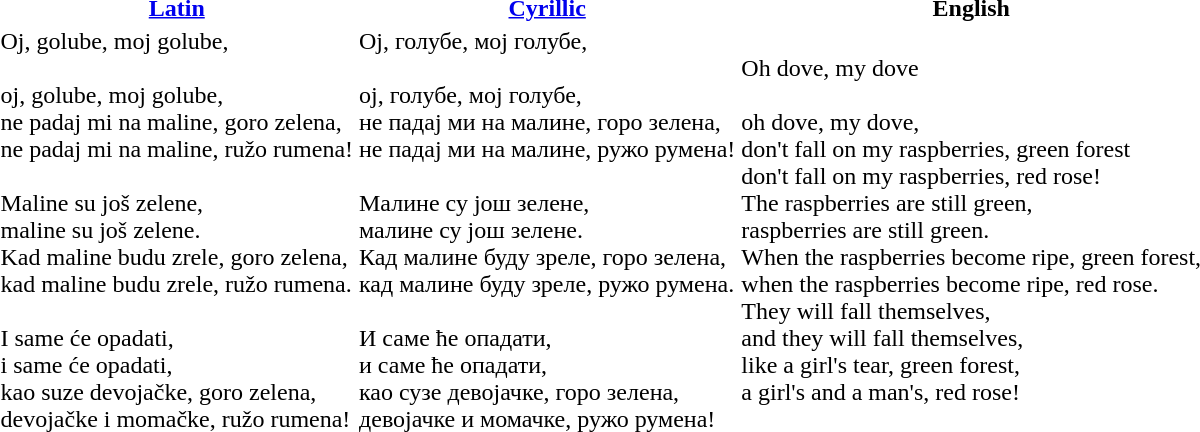<table>
<tr>
<th><a href='#'>Latin</a></th>
<th><a href='#'>Cyrillic</a></th>
<th>English</th>
</tr>
<tr>
<td>Oj, golube, moj golube,<br><br>oj, golube, moj golube,<br>
ne padaj mi na maline, goro zelena,<br>
ne padaj mi na maline, ružo rumena!<br><br>Maline su još zelene,<br>
maline su još zelene.<br>
Kad maline budu zrele, goro zelena,<br>
kad maline budu zrele, ružo rumena.<br><br>I same će opadati,<br>
i same će opadati,<br>
kao suze devojačke, goro zelena,<br>
devojačke i momačke, ružo rumena!</td>
<td>Ој, голубе, мој голубе,<br><br>ој, голубе, мој голубе,<br>
не падај ми на малине, горо зелена,<br>
не падај ми на малине, ружо румена!<br><br>Малине су још зелене,<br>
малине су још зелене.<br>
Кад малине буду зреле, горо зелена,<br>
кад малине буду зреле, ружо румена.<br><br>И саме ће опадати,<br>
и саме ће опадати,<br>
као сузе девојачке, горо зелена,<br>
девојачке и момачке, ружо румена!<br></td>
<td>Oh dove, my dove<br><br>oh dove, my dove,<br>
don't fall on my raspberries, green forest<br>
don't fall on my raspberries, red rose!<br>The raspberries are still green,<br>
raspberries are still green.<br>
When the raspberries become ripe, green forest,<br>
when the raspberries become ripe, red rose.<br>They will fall themselves,<br>
and they will fall themselves,<br>
like a girl's tear, green forest,<br>
a girl's and a man's, red rose!<br></td>
</tr>
</table>
